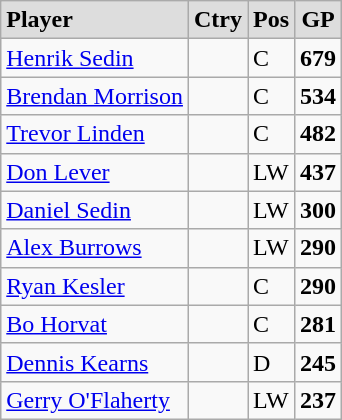<table class="wikitable">
<tr align="center" style="font-weight:bold; background-color:#dddddd;" |>
<td align="left">Player</td>
<td>Ctry</td>
<td>Pos</td>
<td>GP</td>
</tr>
<tr>
<td><a href='#'>Henrik Sedin</a></td>
<td></td>
<td>C</td>
<td><strong>679</strong> </td>
</tr>
<tr>
<td><a href='#'>Brendan Morrison</a></td>
<td></td>
<td>C</td>
<td><strong>534</strong></td>
</tr>
<tr>
<td><a href='#'>Trevor Linden</a></td>
<td></td>
<td>C</td>
<td><strong>482</strong></td>
</tr>
<tr>
<td><a href='#'>Don Lever</a></td>
<td></td>
<td>LW</td>
<td><strong>437</strong></td>
</tr>
<tr>
<td><a href='#'>Daniel Sedin</a></td>
<td></td>
<td>LW</td>
<td><strong>300</strong></td>
</tr>
<tr>
<td><a href='#'>Alex Burrows</a></td>
<td></td>
<td>LW</td>
<td><strong>290</strong></td>
</tr>
<tr>
<td><a href='#'>Ryan Kesler</a></td>
<td></td>
<td>C</td>
<td><strong>290</strong></td>
</tr>
<tr>
<td><a href='#'>Bo Horvat</a></td>
<td></td>
<td>C</td>
<td><strong>281</strong></td>
</tr>
<tr>
<td><a href='#'>Dennis Kearns</a></td>
<td></td>
<td>D</td>
<td><strong>245</strong></td>
</tr>
<tr>
<td><a href='#'>Gerry O'Flaherty</a></td>
<td></td>
<td>LW</td>
<td><strong>237</strong></td>
</tr>
</table>
